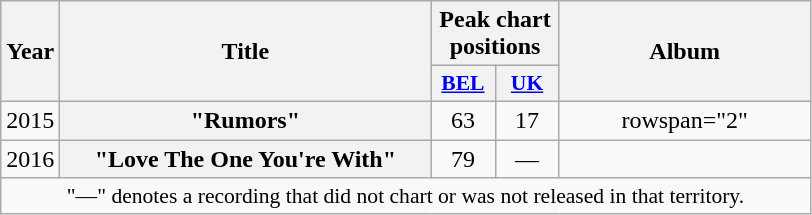<table class="wikitable plainrowheaders" style="text-align:center;">
<tr>
<th scope="col" rowspan="2" style="width:1em;">Year</th>
<th scope="col" rowspan="2" style="width:15em;">Title</th>
<th scope="col" colspan="2">Peak chart positions</th>
<th scope="col" rowspan="2" style="width:10em;">Album</th>
</tr>
<tr>
<th scope="col" style="width:2.5em;font-size:90%;"><a href='#'>BEL</a><br></th>
<th scope="col" style="width:2.5em;font-size:90%;"><a href='#'>UK</a><br></th>
</tr>
<tr>
<td rowspan="1">2015</td>
<th scope="row">"Rumors"</th>
<td>63</td>
<td>17</td>
<td>rowspan="2" </td>
</tr>
<tr>
<td rowspan="1">2016</td>
<th scope="row">"Love The One You're With"</th>
<td>79</td>
<td>—</td>
</tr>
<tr>
<td colspan="16" style="font-size:90%">"—" denotes a recording that did not chart or was not released in that territory.</td>
</tr>
</table>
